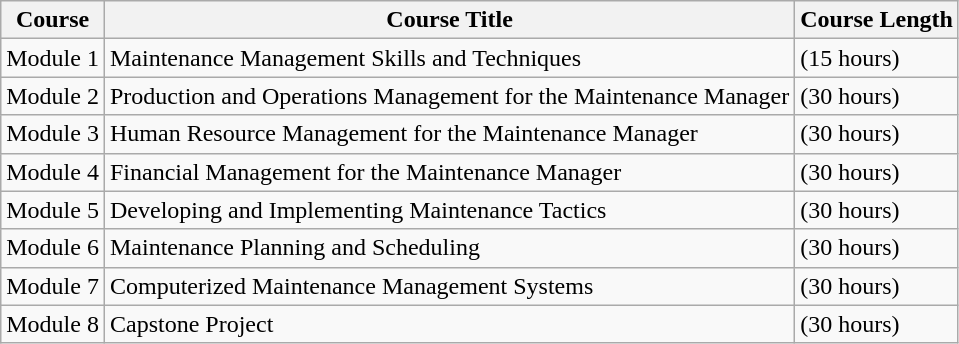<table class="wikitable">
<tr>
<th>Course</th>
<th>Course Title</th>
<th>Course Length</th>
</tr>
<tr>
<td>Module 1</td>
<td>Maintenance Management Skills and Techniques</td>
<td>(15 hours)</td>
</tr>
<tr>
<td>Module 2</td>
<td>Production and Operations Management for the Maintenance Manager</td>
<td>(30 hours)</td>
</tr>
<tr>
<td>Module 3</td>
<td>Human Resource Management for the Maintenance Manager</td>
<td>(30 hours)</td>
</tr>
<tr>
<td>Module 4</td>
<td>Financial Management for the Maintenance Manager</td>
<td>(30 hours)</td>
</tr>
<tr>
<td>Module 5</td>
<td>Developing and Implementing Maintenance Tactics</td>
<td>(30 hours)</td>
</tr>
<tr>
<td>Module 6</td>
<td>Maintenance Planning and Scheduling</td>
<td>(30 hours)</td>
</tr>
<tr>
<td>Module 7</td>
<td>Computerized Maintenance Management Systems</td>
<td>(30 hours)</td>
</tr>
<tr>
<td>Module 8</td>
<td>Capstone Project</td>
<td>(30 hours)</td>
</tr>
</table>
